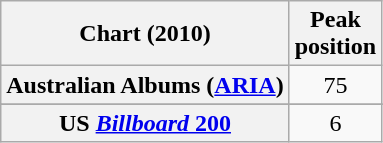<table class="wikitable sortable plainrowheaders">
<tr>
<th>Chart (2010)</th>
<th>Peak<br>position</th>
</tr>
<tr>
<th scope="row">Australian Albums (<a href='#'>ARIA</a>)</th>
<td align="center">75</td>
</tr>
<tr>
</tr>
<tr>
</tr>
<tr>
</tr>
<tr>
</tr>
<tr>
</tr>
<tr>
<th scope="row">US <a href='#'><em>Billboard</em> 200</a></th>
<td align="center">6</td>
</tr>
</table>
